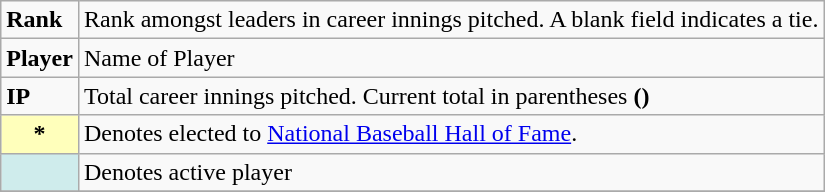<table class="wikitable">
<tr>
<td><strong>Rank</strong></td>
<td>Rank amongst leaders in career innings pitched.  A blank field indicates a tie.</td>
</tr>
<tr>
<td><strong>Player</strong></td>
<td>Name of Player</td>
</tr>
<tr>
<td><strong>IP</strong></td>
<td>Total career innings pitched. Current total in parentheses <strong>()</strong></td>
</tr>
<tr>
<th scope="row" style="background-color:#ffffbb">*</th>
<td>Denotes elected to <a href='#'>National Baseball Hall of Fame</a>. <br></td>
</tr>
<tr>
<td style="background:#cfecec;"></td>
<td>Denotes active player</td>
</tr>
<tr>
</tr>
</table>
